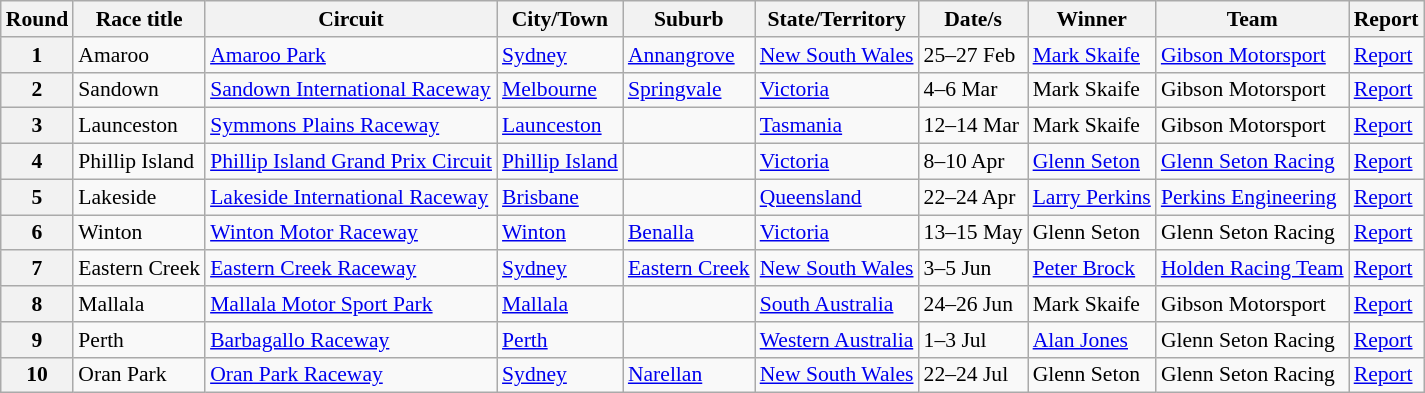<table class="wikitable" style="font-size: 90%">
<tr>
<th>Round</th>
<th>Race title</th>
<th>Circuit</th>
<th>City/Town</th>
<th>Suburb</th>
<th>State/Territory</th>
<th>Date/s</th>
<th>Winner</th>
<th>Team</th>
<th>Report</th>
</tr>
<tr>
<th>1</th>
<td> Amaroo</td>
<td><a href='#'>Amaroo Park</a></td>
<td><a href='#'>Sydney</a></td>
<td><a href='#'>Annangrove</a></td>
<td><a href='#'>New South Wales</a></td>
<td>25–27 Feb</td>
<td><a href='#'>Mark Skaife</a></td>
<td><a href='#'>Gibson Motorsport</a></td>
<td><a href='#'>Report</a></td>
</tr>
<tr>
<th>2</th>
<td> Sandown</td>
<td><a href='#'>Sandown International Raceway</a></td>
<td><a href='#'>Melbourne</a></td>
<td><a href='#'>Springvale</a></td>
<td><a href='#'>Victoria</a></td>
<td>4–6 Mar</td>
<td>Mark Skaife</td>
<td>Gibson Motorsport</td>
<td><a href='#'>Report</a></td>
</tr>
<tr>
<th>3</th>
<td> Launceston</td>
<td><a href='#'>Symmons Plains Raceway</a></td>
<td><a href='#'>Launceston</a></td>
<td></td>
<td><a href='#'>Tasmania</a></td>
<td>12–14 Mar</td>
<td>Mark Skaife</td>
<td>Gibson Motorsport</td>
<td><a href='#'>Report</a></td>
</tr>
<tr>
<th>4</th>
<td> Phillip Island</td>
<td><a href='#'>Phillip Island Grand Prix Circuit</a></td>
<td><a href='#'>Phillip Island</a></td>
<td></td>
<td><a href='#'>Victoria</a></td>
<td>8–10 Apr</td>
<td><a href='#'>Glenn Seton</a></td>
<td><a href='#'>Glenn Seton Racing</a></td>
<td><a href='#'>Report</a></td>
</tr>
<tr>
<th>5</th>
<td> Lakeside</td>
<td><a href='#'>Lakeside International Raceway</a></td>
<td><a href='#'>Brisbane</a></td>
<td></td>
<td><a href='#'>Queensland</a></td>
<td>22–24 Apr</td>
<td><a href='#'>Larry Perkins</a></td>
<td><a href='#'>Perkins Engineering</a></td>
<td><a href='#'>Report</a></td>
</tr>
<tr>
<th>6</th>
<td> Winton</td>
<td><a href='#'>Winton Motor Raceway</a></td>
<td><a href='#'>Winton</a></td>
<td><a href='#'>Benalla</a></td>
<td><a href='#'>Victoria</a></td>
<td>13–15 May</td>
<td>Glenn Seton</td>
<td>Glenn Seton Racing</td>
<td><a href='#'>Report</a></td>
</tr>
<tr>
<th>7</th>
<td> Eastern Creek</td>
<td><a href='#'>Eastern Creek Raceway</a></td>
<td><a href='#'>Sydney</a></td>
<td><a href='#'>Eastern Creek</a></td>
<td><a href='#'>New South Wales</a></td>
<td>3–5 Jun</td>
<td><a href='#'>Peter Brock</a></td>
<td><a href='#'>Holden Racing Team</a></td>
<td><a href='#'>Report</a></td>
</tr>
<tr>
<th>8</th>
<td> Mallala</td>
<td><a href='#'>Mallala Motor Sport Park</a></td>
<td><a href='#'>Mallala</a></td>
<td></td>
<td><a href='#'>South Australia</a></td>
<td>24–26 Jun</td>
<td>Mark Skaife</td>
<td>Gibson Motorsport</td>
<td><a href='#'>Report</a></td>
</tr>
<tr>
<th>9</th>
<td> Perth</td>
<td><a href='#'>Barbagallo Raceway</a></td>
<td><a href='#'>Perth</a></td>
<td></td>
<td><a href='#'>Western Australia</a></td>
<td>1–3 Jul</td>
<td><a href='#'>Alan Jones</a></td>
<td>Glenn Seton Racing</td>
<td><a href='#'>Report</a></td>
</tr>
<tr>
<th>10</th>
<td> Oran Park</td>
<td><a href='#'>Oran Park Raceway</a></td>
<td><a href='#'>Sydney</a></td>
<td><a href='#'>Narellan</a></td>
<td><a href='#'>New South Wales</a></td>
<td>22–24 Jul</td>
<td>Glenn Seton</td>
<td>Glenn Seton Racing</td>
<td><a href='#'>Report</a></td>
</tr>
</table>
